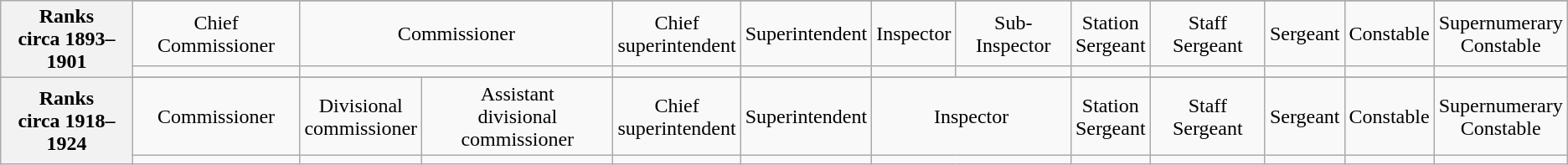<table class="wikitable" style="text-align:center">
<tr>
<th rowspan=3><strong>Ranks</strong><br>circa 1893–1901</th>
</tr>
<tr>
<td>Chief Commissioner</td>
<td colspan=2>Commissioner</td>
<td>Chief<br>superintendent</td>
<td>Superintendent</td>
<td>Inspector</td>
<td>Sub-Inspector</td>
<td>Station<br>Sergeant</td>
<td>Staff Sergeant</td>
<td>Sergeant</td>
<td>Constable</td>
<td>Supernumerary<br>Constable</td>
</tr>
<tr>
<td></td>
<td colspan=2></td>
<td></td>
<td></td>
<td></td>
<td></td>
<td></td>
<td></td>
<td></td>
<td></td>
<td></td>
</tr>
<tr>
<th rowspan=3><strong>Ranks</strong><br>circa 1918–1924</th>
</tr>
<tr>
<td>Commissioner</td>
<td>Divisional<br>commissioner</td>
<td>Assistant<br>divisional commissioner</td>
<td>Chief<br>superintendent</td>
<td>Superintendent</td>
<td colspan=2>Inspector</td>
<td>Station<br>Sergeant</td>
<td>Staff Sergeant</td>
<td>Sergeant</td>
<td>Constable</td>
<td>Supernumerary<br>Constable</td>
</tr>
<tr>
<td></td>
<td></td>
<td></td>
<td></td>
<td></td>
<td colspan=2></td>
<td></td>
<td></td>
<td></td>
<td></td>
<td></td>
</tr>
</table>
